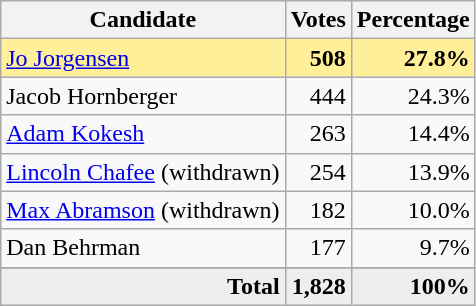<table class="wikitable" style="text-align:right;">
<tr>
<th>Candidate</th>
<th>Votes</th>
<th>Percentage</th>
</tr>
<tr style="background:#ffef99;">
<td style="text-align:left;"><a href='#'>Jo Jorgensen</a></td>
<td><strong>508</strong></td>
<td><strong>27.8%</strong></td>
</tr>
<tr>
<td style="text-align:left;">Jacob Hornberger</td>
<td>444</td>
<td>24.3%</td>
</tr>
<tr>
<td style="text-align:left;"><a href='#'>Adam Kokesh</a></td>
<td>263</td>
<td>14.4%</td>
</tr>
<tr>
<td style="text-align:left;"><a href='#'>Lincoln Chafee</a> (withdrawn)</td>
<td>254</td>
<td>13.9%</td>
</tr>
<tr>
<td style="text-align:left;"><a href='#'>Max Abramson</a> (withdrawn)</td>
<td>182</td>
<td>10.0%</td>
</tr>
<tr>
<td style="text-align:left;">Dan Behrman</td>
<td>177</td>
<td>9.7%</td>
</tr>
<tr>
</tr>
<tr style="background:#eee;">
<td style="margin-right:0.50px"><strong>Total</strong></td>
<td style="margin-right:0.50px"><strong>1,828</strong></td>
<td style="margin-right:0.50px"><strong>100%</strong></td>
</tr>
</table>
